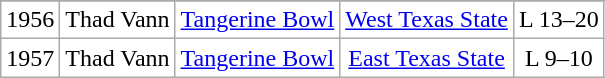<table class="wikitable" style="text-align:center; background:white;">
<tr>
</tr>
<tr>
</tr>
<tr align="center">
<td>1956</td>
<td>Thad Vann</td>
<td><a href='#'>Tangerine Bowl</a></td>
<td><a href='#'>West Texas State</a></td>
<td>L 13–20</td>
</tr>
<tr align="center">
<td>1957</td>
<td>Thad Vann</td>
<td><a href='#'>Tangerine Bowl</a></td>
<td><a href='#'>East Texas State</a></td>
<td>L 9–10</td>
</tr>
</table>
